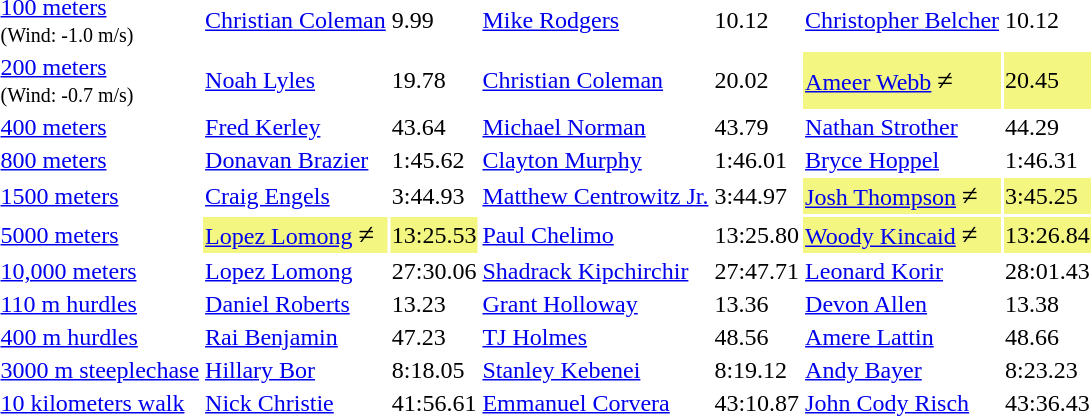<table>
<tr>
<td><a href='#'>100 meters</a><br> <small>(Wind: -1.0 m/s)</small></td>
<td><a href='#'>Christian Coleman</a></td>
<td>9.99</td>
<td><a href='#'>Mike Rodgers</a></td>
<td>10.12</td>
<td><a href='#'>Christopher Belcher</a></td>
<td>10.12</td>
</tr>
<tr>
<td><a href='#'>200 meters</a><br> <small>(Wind: -0.7 m/s)</small></td>
<td><a href='#'>Noah Lyles</a></td>
<td>19.78</td>
<td><a href='#'>Christian Coleman</a></td>
<td>20.02</td>
<td bgcolor=#F3F781><a href='#'>Ameer Webb</a> <big>≠</big></td>
<td bgcolor=#F3F781>20.45</td>
</tr>
<tr>
<td><a href='#'>400 meters</a></td>
<td><a href='#'>Fred Kerley</a></td>
<td>43.64 </td>
<td><a href='#'>Michael Norman</a></td>
<td>43.79</td>
<td><a href='#'>Nathan Strother</a></td>
<td>44.29 </td>
</tr>
<tr>
<td><a href='#'>800 meters</a></td>
<td><a href='#'>Donavan Brazier</a></td>
<td>1:45.62</td>
<td><a href='#'>Clayton Murphy</a></td>
<td>1:46.01</td>
<td><a href='#'>Bryce Hoppel</a></td>
<td>1:46.31</td>
</tr>
<tr>
<td><a href='#'>1500 meters</a></td>
<td><a href='#'>Craig Engels</a></td>
<td>3:44.93</td>
<td><a href='#'>Matthew Centrowitz Jr.</a></td>
<td>3:44.97</td>
<td bgcolor=#F3F781><a href='#'>Josh Thompson</a> <big>≠</big></td>
<td bgcolor=#F3F781>3:45.25</td>
</tr>
<tr>
<td><a href='#'>5000 meters</a></td>
<td bgcolor=#F3F781><a href='#'>Lopez Lomong</a> <big>≠</big></td>
<td bgcolor=#F3F781>13:25.53</td>
<td><a href='#'>Paul Chelimo</a></td>
<td>13:25.80</td>
<td bgcolor=#F3F781><a href='#'>Woody Kincaid</a> <big>≠</big></td>
<td bgcolor=#F3F781>13:26.84 </td>
</tr>
<tr>
<td><a href='#'>10,000 meters</a></td>
<td><a href='#'>Lopez Lomong</a></td>
<td>27:30.06 </td>
<td><a href='#'>Shadrack Kipchirchir</a></td>
<td>27:47.71</td>
<td><a href='#'>Leonard Korir</a></td>
<td>28:01.43</td>
</tr>
<tr>
<td><a href='#'>110 m hurdles</a></td>
<td><a href='#'>Daniel Roberts</a></td>
<td>13.23</td>
<td><a href='#'>Grant Holloway</a></td>
<td>13.36</td>
<td><a href='#'>Devon Allen</a></td>
<td>13.38</td>
</tr>
<tr>
<td><a href='#'>400 m hurdles</a></td>
<td><a href='#'>Rai Benjamin</a></td>
<td>47.23</td>
<td><a href='#'>TJ Holmes</a></td>
<td>48.56</td>
<td><a href='#'>Amere Lattin</a></td>
<td>48.66</td>
</tr>
<tr>
<td><a href='#'>3000 m steeplechase</a></td>
<td><a href='#'>Hillary Bor</a></td>
<td>8:18.05</td>
<td><a href='#'>Stanley Kebenei</a></td>
<td>8:19.12</td>
<td><a href='#'>Andy Bayer</a></td>
<td>8:23.23</td>
</tr>
<tr>
<td><a href='#'>10 kilometers walk</a></td>
<td><a href='#'>Nick Christie</a></td>
<td>41:56.61</td>
<td><a href='#'>Emmanuel Corvera</a></td>
<td>43:10.87</td>
<td><a href='#'>John Cody Risch</a></td>
<td>43:36.43</td>
</tr>
</table>
